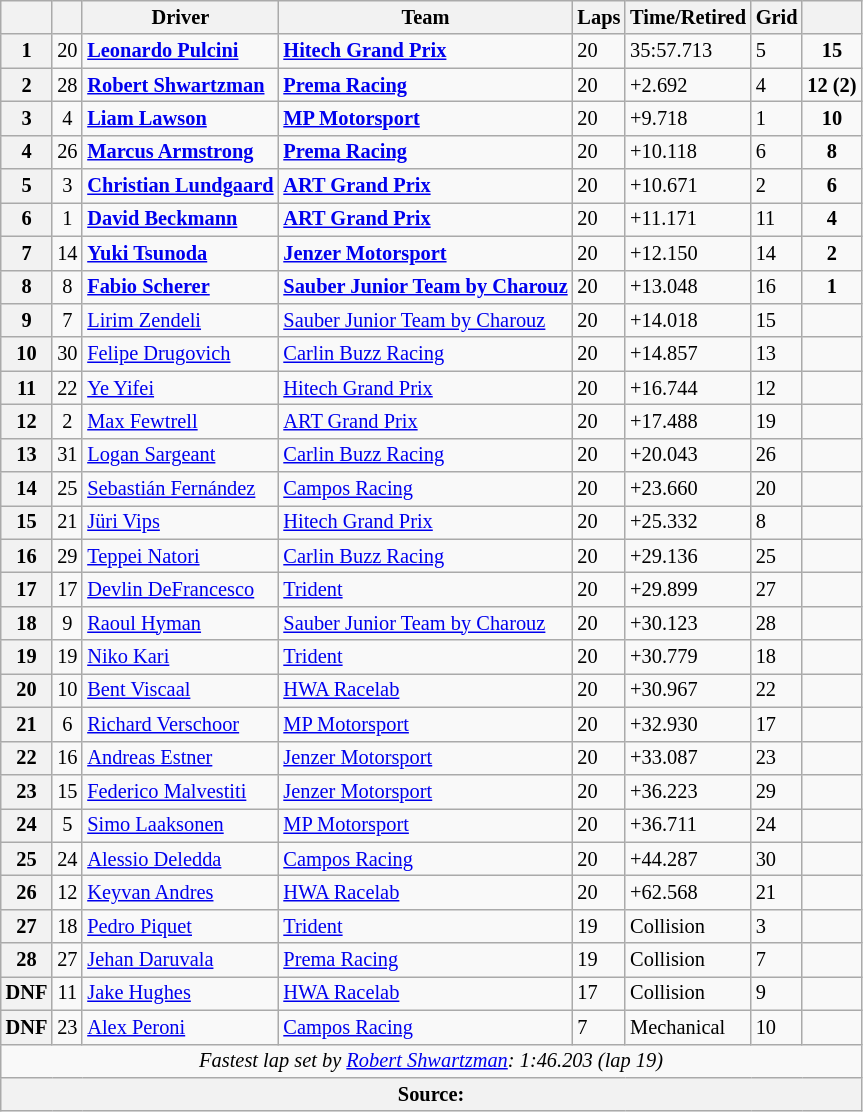<table class="wikitable" style="font-size:85%">
<tr>
<th></th>
<th></th>
<th>Driver</th>
<th>Team</th>
<th>Laps</th>
<th>Time/Retired</th>
<th>Grid</th>
<th></th>
</tr>
<tr>
<th>1</th>
<td align="center">20</td>
<td><strong> <a href='#'>Leonardo Pulcini</a></strong></td>
<td><strong><a href='#'>Hitech Grand Prix</a></strong></td>
<td>20</td>
<td>35:57.713</td>
<td>5</td>
<td align="center"><strong>15</strong></td>
</tr>
<tr>
<th>2</th>
<td align="center">28</td>
<td><strong> <a href='#'>Robert Shwartzman</a></strong></td>
<td><a href='#'><strong>Prema Racing</strong></a></td>
<td>20</td>
<td>+2.692</td>
<td>4</td>
<td align="center"><strong>12 (2)</strong></td>
</tr>
<tr>
<th>3</th>
<td align="center">4</td>
<td><strong> <a href='#'>Liam Lawson</a></strong></td>
<td><strong><a href='#'>MP Motorsport</a></strong></td>
<td>20</td>
<td>+9.718</td>
<td>1</td>
<td align="center"><strong>10</strong></td>
</tr>
<tr>
<th>4</th>
<td align="center">26</td>
<td><strong> <a href='#'>Marcus Armstrong</a></strong></td>
<td><a href='#'><strong>Prema Racing</strong></a></td>
<td>20</td>
<td>+10.118</td>
<td>6</td>
<td align="center"><strong>8</strong></td>
</tr>
<tr>
<th>5</th>
<td align="center">3</td>
<td><strong> <a href='#'>Christian Lundgaard</a></strong></td>
<td><strong><a href='#'>ART Grand Prix</a></strong></td>
<td>20</td>
<td>+10.671</td>
<td>2</td>
<td align="center"><strong>6</strong></td>
</tr>
<tr>
<th>6</th>
<td align="center">1</td>
<td><strong> <a href='#'>David Beckmann</a></strong></td>
<td><strong><a href='#'>ART Grand Prix</a></strong></td>
<td>20</td>
<td>+11.171</td>
<td>11</td>
<td align="center"><strong>4</strong></td>
</tr>
<tr>
<th>7</th>
<td align="center">14</td>
<td><strong> <a href='#'>Yuki Tsunoda</a></strong></td>
<td><strong><a href='#'>Jenzer Motorsport</a></strong></td>
<td>20</td>
<td>+12.150</td>
<td>14</td>
<td align="center"><strong>2</strong></td>
</tr>
<tr>
<th>8</th>
<td align="center">8</td>
<td><strong> <a href='#'>Fabio Scherer</a></strong></td>
<td><a href='#'><strong>Sauber Junior Team by Charouz</strong></a></td>
<td>20</td>
<td>+13.048</td>
<td>16</td>
<td align="center"><strong>1</strong></td>
</tr>
<tr>
<th>9</th>
<td align="center">7</td>
<td> <a href='#'>Lirim Zendeli</a></td>
<td><a href='#'>Sauber Junior Team by Charouz</a></td>
<td>20</td>
<td>+14.018</td>
<td>15</td>
<td align="center"></td>
</tr>
<tr>
<th>10</th>
<td align="center">30</td>
<td> <a href='#'>Felipe Drugovich</a></td>
<td><a href='#'>Carlin Buzz Racing</a></td>
<td>20</td>
<td>+14.857</td>
<td>13</td>
<td align="center"></td>
</tr>
<tr>
<th>11</th>
<td align="center">22</td>
<td> <a href='#'>Ye Yifei</a></td>
<td><a href='#'>Hitech Grand Prix</a></td>
<td>20</td>
<td>+16.744</td>
<td>12</td>
<td align="center"></td>
</tr>
<tr>
<th>12</th>
<td align="center">2</td>
<td> <a href='#'>Max Fewtrell</a></td>
<td><a href='#'>ART Grand Prix</a></td>
<td>20</td>
<td>+17.488</td>
<td>19</td>
<td align="center"></td>
</tr>
<tr>
<th>13</th>
<td align="center">31</td>
<td> <a href='#'>Logan Sargeant</a></td>
<td><a href='#'>Carlin Buzz Racing</a></td>
<td>20</td>
<td>+20.043</td>
<td>26</td>
<td align="center"></td>
</tr>
<tr>
<th>14</th>
<td align="center">25</td>
<td> <a href='#'>Sebastián Fernández</a></td>
<td><a href='#'>Campos Racing</a></td>
<td>20</td>
<td>+23.660</td>
<td>20</td>
<td align="center"></td>
</tr>
<tr>
<th>15</th>
<td align="center">21</td>
<td> <a href='#'>Jüri Vips</a></td>
<td><a href='#'>Hitech Grand Prix</a></td>
<td>20</td>
<td>+25.332</td>
<td>8</td>
<td align="center"></td>
</tr>
<tr>
<th>16</th>
<td align="center">29</td>
<td> <a href='#'>Teppei Natori</a></td>
<td><a href='#'>Carlin Buzz Racing</a></td>
<td>20</td>
<td>+29.136</td>
<td>25</td>
<td align="center"></td>
</tr>
<tr>
<th>17</th>
<td align="center">17</td>
<td> <a href='#'>Devlin DeFrancesco</a></td>
<td><a href='#'>Trident</a></td>
<td>20</td>
<td>+29.899</td>
<td>27</td>
<td align="center"></td>
</tr>
<tr>
<th>18</th>
<td align="center">9</td>
<td> <a href='#'>Raoul Hyman</a></td>
<td><a href='#'>Sauber Junior Team by Charouz</a></td>
<td>20</td>
<td>+30.123</td>
<td>28</td>
<td align="center"></td>
</tr>
<tr>
<th>19</th>
<td align="center">19</td>
<td> <a href='#'>Niko Kari</a></td>
<td><a href='#'>Trident</a></td>
<td>20</td>
<td>+30.779</td>
<td>18</td>
<td align="center"></td>
</tr>
<tr>
<th>20</th>
<td align="center">10</td>
<td> <a href='#'>Bent Viscaal</a></td>
<td><a href='#'>HWA Racelab</a></td>
<td>20</td>
<td>+30.967</td>
<td>22</td>
<td align="center"></td>
</tr>
<tr>
<th>21</th>
<td align="center">6</td>
<td> <a href='#'>Richard Verschoor</a></td>
<td><a href='#'>MP Motorsport</a></td>
<td>20</td>
<td>+32.930</td>
<td>17</td>
<td align="center"></td>
</tr>
<tr>
<th>22</th>
<td align="center">16</td>
<td> <a href='#'>Andreas Estner</a></td>
<td><a href='#'>Jenzer Motorsport</a></td>
<td>20</td>
<td>+33.087</td>
<td>23</td>
<td align="center"></td>
</tr>
<tr>
<th>23</th>
<td align="center">15</td>
<td> <a href='#'>Federico Malvestiti</a></td>
<td><a href='#'>Jenzer Motorsport</a></td>
<td>20</td>
<td>+36.223</td>
<td>29</td>
<td align="center"></td>
</tr>
<tr>
<th>24</th>
<td align="center">5</td>
<td> <a href='#'>Simo Laaksonen</a></td>
<td><a href='#'>MP Motorsport</a></td>
<td>20</td>
<td>+36.711</td>
<td>24</td>
<td align="center"></td>
</tr>
<tr>
<th>25</th>
<td align="center">24</td>
<td> <a href='#'>Alessio Deledda</a></td>
<td><a href='#'>Campos Racing</a></td>
<td>20</td>
<td>+44.287</td>
<td>30</td>
<td align="center"></td>
</tr>
<tr>
<th>26</th>
<td align="center">12</td>
<td> <a href='#'>Keyvan Andres</a></td>
<td><a href='#'>HWA Racelab</a></td>
<td>20</td>
<td>+62.568</td>
<td>21</td>
<td align="center"></td>
</tr>
<tr>
<th>27</th>
<td align="center">18</td>
<td> <a href='#'>Pedro Piquet</a></td>
<td><a href='#'>Trident</a></td>
<td>19</td>
<td>Collision</td>
<td>3</td>
<td align="center"></td>
</tr>
<tr>
<th>28</th>
<td align="center">27</td>
<td> <a href='#'>Jehan Daruvala</a></td>
<td><a href='#'>Prema Racing</a></td>
<td>19</td>
<td>Collision</td>
<td>7</td>
<td align="center"></td>
</tr>
<tr>
<th>DNF</th>
<td align="center">11</td>
<td> <a href='#'>Jake Hughes</a></td>
<td><a href='#'>HWA Racelab</a></td>
<td>17</td>
<td>Collision</td>
<td>9</td>
<td align="center"></td>
</tr>
<tr>
<th>DNF</th>
<td align="center">23</td>
<td> <a href='#'>Alex Peroni</a></td>
<td><a href='#'>Campos Racing</a></td>
<td>7</td>
<td>Mechanical</td>
<td>10</td>
<td align="center"></td>
</tr>
<tr>
<td colspan="8" align="center"><em>Fastest lap set by <a href='#'>Robert Shwartzman</a>: 1:46.203 (lap 19)</em></td>
</tr>
<tr>
<th colspan="8">Source:</th>
</tr>
</table>
